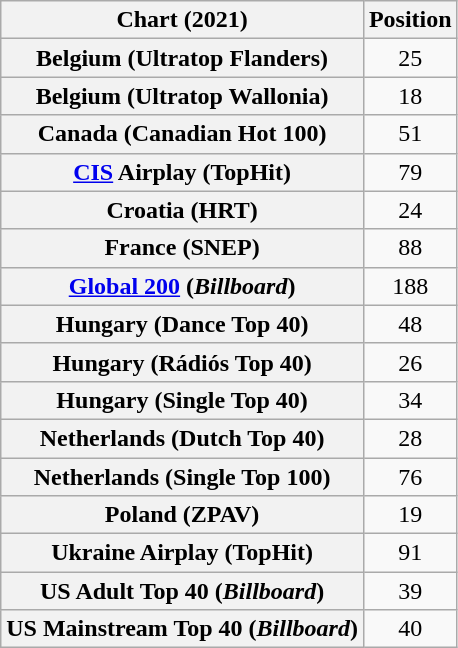<table class="wikitable sortable plainrowheaders" style="text-align:center">
<tr>
<th scope="col">Chart (2021)</th>
<th scope="col">Position</th>
</tr>
<tr>
<th scope="row">Belgium (Ultratop Flanders)</th>
<td>25</td>
</tr>
<tr>
<th scope="row">Belgium (Ultratop Wallonia)</th>
<td>18</td>
</tr>
<tr>
<th scope="row">Canada (Canadian Hot 100)</th>
<td>51</td>
</tr>
<tr>
<th scope="row"><a href='#'>CIS</a> Airplay (TopHit)</th>
<td>79</td>
</tr>
<tr>
<th scope="row">Croatia (HRT)</th>
<td>24</td>
</tr>
<tr>
<th scope="row">France (SNEP)</th>
<td>88</td>
</tr>
<tr>
<th scope="row"><a href='#'>Global 200</a> (<em>Billboard</em>)</th>
<td>188</td>
</tr>
<tr>
<th scope="row">Hungary (Dance Top 40)</th>
<td>48</td>
</tr>
<tr>
<th scope="row">Hungary (Rádiós Top 40)</th>
<td>26</td>
</tr>
<tr>
<th scope="row">Hungary (Single Top 40)</th>
<td>34</td>
</tr>
<tr>
<th scope="row">Netherlands (Dutch Top 40)</th>
<td>28</td>
</tr>
<tr>
<th scope="row">Netherlands (Single Top 100)</th>
<td>76</td>
</tr>
<tr>
<th scope="row">Poland (ZPAV)</th>
<td>19</td>
</tr>
<tr>
<th scope="row">Ukraine Airplay (TopHit)</th>
<td>91</td>
</tr>
<tr>
<th scope="row">US Adult Top 40 (<em>Billboard</em>)</th>
<td>39</td>
</tr>
<tr>
<th scope="row">US Mainstream Top 40 (<em>Billboard</em>)</th>
<td>40</td>
</tr>
</table>
